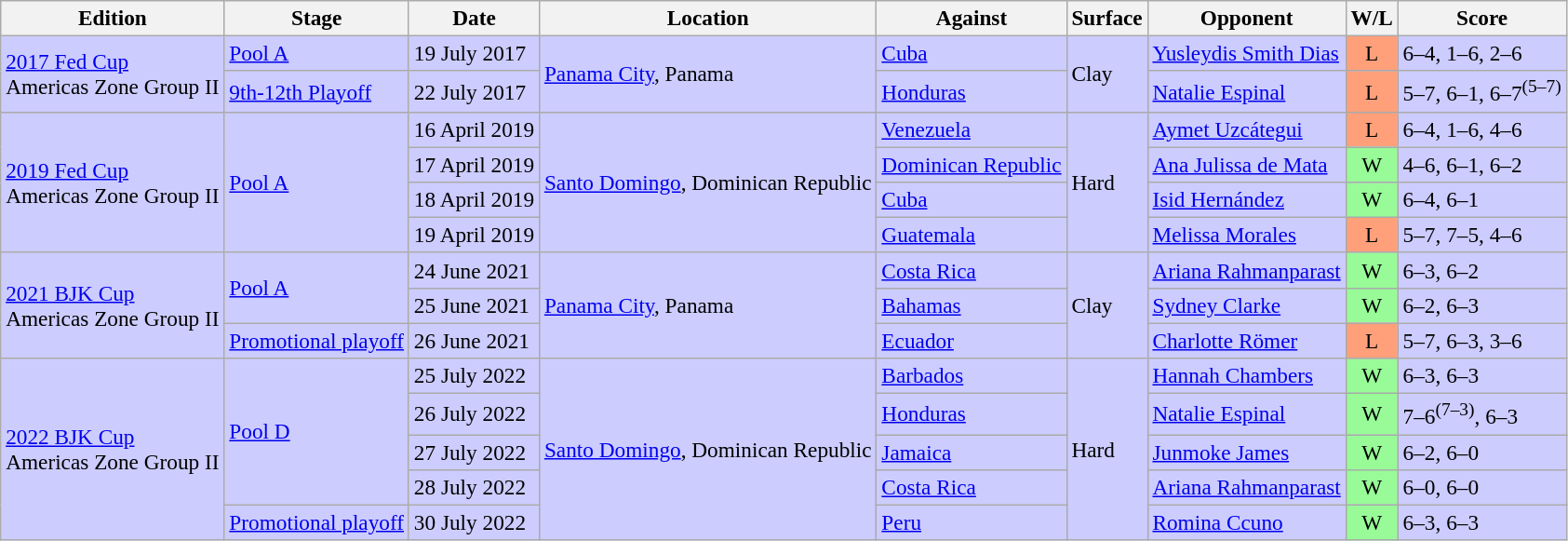<table class=wikitable style=font-size:97%>
<tr>
<th>Edition</th>
<th>Stage</th>
<th>Date</th>
<th>Location</th>
<th>Against</th>
<th>Surface</th>
<th>Opponent</th>
<th>W/L</th>
<th>Score</th>
</tr>
<tr style="background:#CCCCFF;">
<td rowspan=2><a href='#'>2017 Fed Cup</a> <br> Americas Zone Group II</td>
<td><a href='#'>Pool A</a></td>
<td>19 July 2017</td>
<td rowspan=2><a href='#'>Panama City</a>, Panama</td>
<td> <a href='#'>Cuba</a></td>
<td rowspan=2>Clay</td>
<td><a href='#'>Yusleydis Smith Dias</a></td>
<td style="text-align:center; background:#ffa07a;">L</td>
<td>6–4, 1–6, 2–6</td>
</tr>
<tr style="background:#CCCCFF;">
<td><a href='#'>9th-12th Playoff</a></td>
<td>22 July 2017</td>
<td> <a href='#'>Honduras</a></td>
<td><a href='#'>Natalie Espinal</a></td>
<td style="text-align:center; background:#ffa07a;">L</td>
<td>5–7, 6–1, 6–7<sup>(5–7)</sup></td>
</tr>
<tr style="background:#CCCCFF;">
<td rowspan=4><a href='#'>2019 Fed Cup</a> <br> Americas Zone Group II</td>
<td rowspan=4><a href='#'>Pool A</a></td>
<td>16 April 2019</td>
<td rowspan=4><a href='#'>Santo Domingo</a>, Dominican Republic</td>
<td> <a href='#'>Venezuela</a></td>
<td rowspan=4>Hard</td>
<td><a href='#'>Aymet Uzcátegui</a></td>
<td style="text-align:center; background:#ffa07a;">L</td>
<td>6–4, 1–6, 4–6</td>
</tr>
<tr style="background:#CCCCFF;">
<td>17 April 2019</td>
<td> <a href='#'>Dominican Republic</a></td>
<td><a href='#'>Ana Julissa de Mata</a></td>
<td style="text-align:center; background:#98fb98;">W</td>
<td>4–6, 6–1, 6–2</td>
</tr>
<tr style="background:#CCCCFF;">
<td>18 April 2019</td>
<td> <a href='#'>Cuba</a></td>
<td><a href='#'>Isid Hernández</a></td>
<td style="text-align:center; background:#98fb98;">W</td>
<td>6–4, 6–1</td>
</tr>
<tr style="background:#CCCCFF;">
<td>19 April 2019</td>
<td> <a href='#'>Guatemala</a></td>
<td><a href='#'>Melissa Morales</a></td>
<td style="text-align:center; background:#ffa07a;">L</td>
<td>5–7, 7–5, 4–6</td>
</tr>
<tr style="background:#CCCCFF;">
<td rowspan=3><a href='#'>2021 BJK Cup</a> <br> Americas Zone Group II</td>
<td rowspan=2><a href='#'>Pool A</a></td>
<td>24 June 2021</td>
<td rowspan=3><a href='#'>Panama City</a>, Panama</td>
<td> <a href='#'>Costa Rica</a></td>
<td rowspan=3>Clay</td>
<td><a href='#'>Ariana Rahmanparast</a></td>
<td style="text-align:center; background:#98fb98;">W</td>
<td>6–3, 6–2</td>
</tr>
<tr style="background:#CCCCFF;">
<td>25 June 2021</td>
<td> <a href='#'>Bahamas</a></td>
<td><a href='#'>Sydney Clarke</a></td>
<td style="text-align:center; background:#98fb98;">W</td>
<td>6–2, 6–3</td>
</tr>
<tr style="background:#CCCCFF;">
<td><a href='#'>Promotional playoff</a></td>
<td>26 June 2021</td>
<td> <a href='#'>Ecuador</a></td>
<td><a href='#'>Charlotte Römer</a></td>
<td style="text-align:center; background:#ffa07a;">L</td>
<td>5–7, 6–3, 3–6</td>
</tr>
<tr style="background:#CCCCFF;">
<td rowspan=5><a href='#'>2022 BJK Cup</a> <br> Americas Zone Group II</td>
<td rowspan=4><a href='#'>Pool D</a></td>
<td>25 July 2022</td>
<td rowspan=5><a href='#'>Santo Domingo</a>, Dominican Republic</td>
<td> <a href='#'>Barbados</a></td>
<td rowspan=5>Hard</td>
<td><a href='#'>Hannah Chambers</a></td>
<td style="text-align:center; background:#98fb98;">W</td>
<td>6–3, 6–3</td>
</tr>
<tr style="background:#CCCCFF;">
<td>26 July 2022</td>
<td> <a href='#'>Honduras</a></td>
<td><a href='#'>Natalie Espinal</a></td>
<td style="text-align:center; background:#98fb98;">W</td>
<td>7–6<sup>(7–3)</sup>, 6–3</td>
</tr>
<tr style="background:#CCCCFF;">
<td>27 July 2022</td>
<td> <a href='#'>Jamaica</a></td>
<td><a href='#'>Junmoke James</a></td>
<td style="text-align:center; background:#98fb98;">W</td>
<td>6–2, 6–0</td>
</tr>
<tr style="background:#CCCCFF;">
<td>28 July 2022</td>
<td> <a href='#'>Costa Rica</a></td>
<td><a href='#'>Ariana Rahmanparast</a></td>
<td style="text-align:center; background:#98fb98;">W</td>
<td>6–0, 6–0</td>
</tr>
<tr style="background:#CCCCFF;">
<td><a href='#'>Promotional playoff</a></td>
<td>30 July 2022</td>
<td> <a href='#'>Peru</a></td>
<td><a href='#'>Romina Ccuno</a></td>
<td style="text-align:center; background:#98fb98;">W</td>
<td>6–3, 6–3</td>
</tr>
</table>
